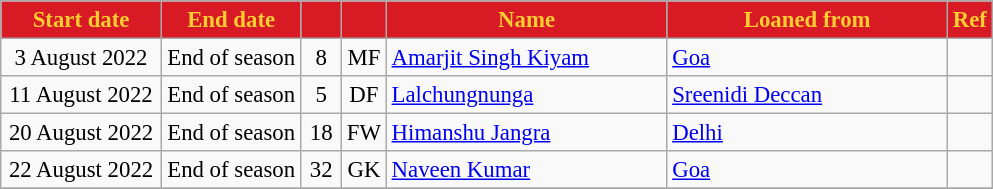<table class="wikitable" style="text-align:center; font-size:95%;">
<tr>
<th style="background:#d71a23; color:#ffcd31; text-align:center; width:100px;">Start date</th>
<th style="background:#d71a23; color:#ffcd31; text-align:center; width:86px;">End date</th>
<th style="background:#d71a23; color:#ffcd31; text-align:center; width:20px;"></th>
<th style="background:#d71a23; color:#ffcd31; text-align:center; width:20px;"></th>
<th style="background:#d71a23; color:#ffcd31; text-align:center; width:180px;">Name</th>
<th style="background:#d71a23; color:#ffcd31; text-align:center; width:180px;">Loaned from</th>
<th style="background:#d71a23; color:#ffcd31; text-align:center; width:20px;">Ref</th>
</tr>
<tr>
<td>3 August 2022</td>
<td>End of season</td>
<td>8</td>
<td>MF</td>
<td style="text-align:left"> <a href='#'>Amarjit Singh Kiyam</a></td>
<td style="text-align:left"> <a href='#'>Goa</a></td>
<td></td>
</tr>
<tr>
<td>11 August 2022</td>
<td>End of season</td>
<td>5</td>
<td>DF</td>
<td style="text-align:left"> <a href='#'>Lalchungnunga</a></td>
<td style="text-align:left"> <a href='#'>Sreenidi Deccan</a></td>
<td></td>
</tr>
<tr>
<td>20 August 2022</td>
<td>End of season</td>
<td>18</td>
<td>FW</td>
<td style="text-align:left"> <a href='#'>Himanshu Jangra</a></td>
<td style="text-align:left"> <a href='#'>Delhi</a></td>
<td></td>
</tr>
<tr>
<td>22 August 2022</td>
<td>End of season</td>
<td>32</td>
<td>GK</td>
<td style="text-align:left"> <a href='#'>Naveen Kumar</a></td>
<td style="text-align:left"> <a href='#'>Goa</a></td>
<td></td>
</tr>
<tr>
</tr>
</table>
